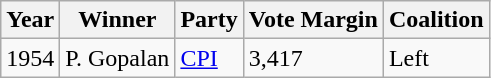<table class="wikitable">
<tr>
<th>Year</th>
<th>Winner</th>
<th>Party</th>
<th>Vote Margin</th>
<th>Coalition</th>
</tr>
<tr>
<td>1954</td>
<td>P. Gopalan</td>
<td><a href='#'>CPI</a></td>
<td>3,417</td>
<td>Left</td>
</tr>
</table>
